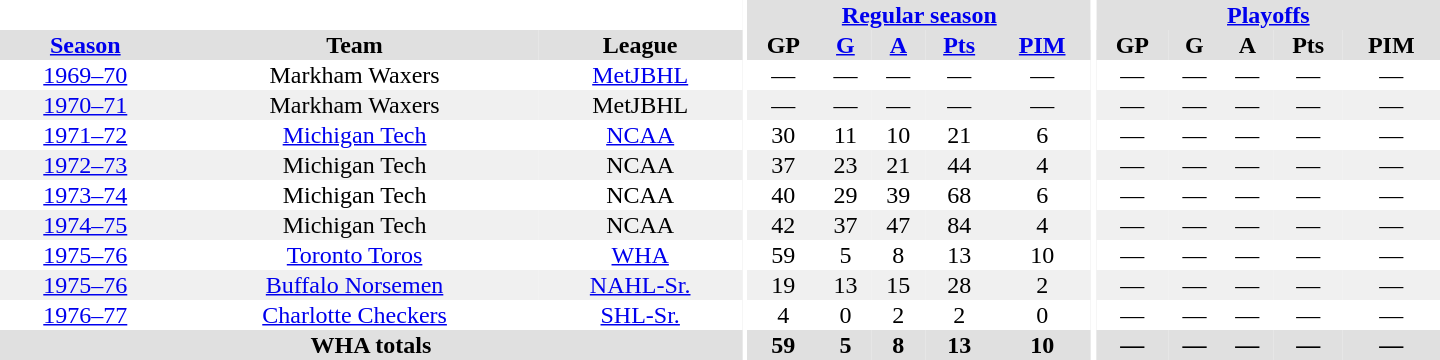<table border="0" cellpadding="1" cellspacing="0" style="text-align:center; width:60em">
<tr bgcolor="#e0e0e0">
<th colspan="3" bgcolor="#ffffff"></th>
<th rowspan="99" bgcolor="#ffffff"></th>
<th colspan="5"><a href='#'>Regular season</a></th>
<th rowspan="99" bgcolor="#ffffff"></th>
<th colspan="5"><a href='#'>Playoffs</a></th>
</tr>
<tr bgcolor="#e0e0e0">
<th><a href='#'>Season</a></th>
<th>Team</th>
<th>League</th>
<th>GP</th>
<th><a href='#'>G</a></th>
<th><a href='#'>A</a></th>
<th><a href='#'>Pts</a></th>
<th><a href='#'>PIM</a></th>
<th>GP</th>
<th>G</th>
<th>A</th>
<th>Pts</th>
<th>PIM</th>
</tr>
<tr>
<td><a href='#'>1969–70</a></td>
<td>Markham Waxers</td>
<td><a href='#'>MetJBHL</a></td>
<td>—</td>
<td>—</td>
<td>—</td>
<td>—</td>
<td>—</td>
<td>—</td>
<td>—</td>
<td>—</td>
<td>—</td>
<td>—</td>
</tr>
<tr bgcolor="#f0f0f0">
<td><a href='#'>1970–71</a></td>
<td>Markham Waxers</td>
<td>MetJBHL</td>
<td>—</td>
<td>—</td>
<td>—</td>
<td>—</td>
<td>—</td>
<td>—</td>
<td>—</td>
<td>—</td>
<td>—</td>
<td>—</td>
</tr>
<tr>
<td><a href='#'>1971–72</a></td>
<td><a href='#'>Michigan Tech</a></td>
<td><a href='#'>NCAA</a></td>
<td>30</td>
<td>11</td>
<td>10</td>
<td>21</td>
<td>6</td>
<td>—</td>
<td>—</td>
<td>—</td>
<td>—</td>
<td>—</td>
</tr>
<tr bgcolor="#f0f0f0">
<td><a href='#'>1972–73</a></td>
<td>Michigan Tech</td>
<td>NCAA</td>
<td>37</td>
<td>23</td>
<td>21</td>
<td>44</td>
<td>4</td>
<td>—</td>
<td>—</td>
<td>—</td>
<td>—</td>
<td>—</td>
</tr>
<tr>
<td><a href='#'>1973–74</a></td>
<td>Michigan Tech</td>
<td>NCAA</td>
<td>40</td>
<td>29</td>
<td>39</td>
<td>68</td>
<td>6</td>
<td>—</td>
<td>—</td>
<td>—</td>
<td>—</td>
<td>—</td>
</tr>
<tr bgcolor="#f0f0f0">
<td><a href='#'>1974–75</a></td>
<td>Michigan Tech</td>
<td>NCAA</td>
<td>42</td>
<td>37</td>
<td>47</td>
<td>84</td>
<td>4</td>
<td>—</td>
<td>—</td>
<td>—</td>
<td>—</td>
<td>—</td>
</tr>
<tr>
<td><a href='#'>1975–76</a></td>
<td><a href='#'>Toronto Toros</a></td>
<td><a href='#'>WHA</a></td>
<td>59</td>
<td>5</td>
<td>8</td>
<td>13</td>
<td>10</td>
<td>—</td>
<td>—</td>
<td>—</td>
<td>—</td>
<td>—</td>
</tr>
<tr bgcolor="#f0f0f0">
<td><a href='#'>1975–76</a></td>
<td><a href='#'>Buffalo Norsemen</a></td>
<td><a href='#'>NAHL-Sr.</a></td>
<td>19</td>
<td>13</td>
<td>15</td>
<td>28</td>
<td>2</td>
<td>—</td>
<td>—</td>
<td>—</td>
<td>—</td>
<td>—</td>
</tr>
<tr>
<td><a href='#'>1976–77</a></td>
<td><a href='#'>Charlotte Checkers</a></td>
<td><a href='#'>SHL-Sr.</a></td>
<td>4</td>
<td>0</td>
<td>2</td>
<td>2</td>
<td>0</td>
<td>—</td>
<td>—</td>
<td>—</td>
<td>—</td>
<td>—</td>
</tr>
<tr>
</tr>
<tr ALIGN="center" bgcolor="#e0e0e0">
<th colspan="3">WHA totals</th>
<th ALIGN="center">59</th>
<th ALIGN="center">5</th>
<th ALIGN="center">8</th>
<th ALIGN="center">13</th>
<th ALIGN="center">10</th>
<th ALIGN="center">—</th>
<th ALIGN="center">—</th>
<th ALIGN="center">—</th>
<th ALIGN="center">—</th>
<th ALIGN="center">—</th>
</tr>
</table>
